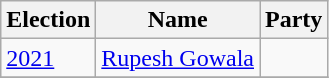<table class="wikitable sortable">
<tr>
<th>Election</th>
<th>Name</th>
<th colspan=2>Party</th>
</tr>
<tr>
<td><a href='#'>2021</a></td>
<td><a href='#'>Rupesh Gowala</a></td>
<td></td>
</tr>
<tr>
</tr>
</table>
